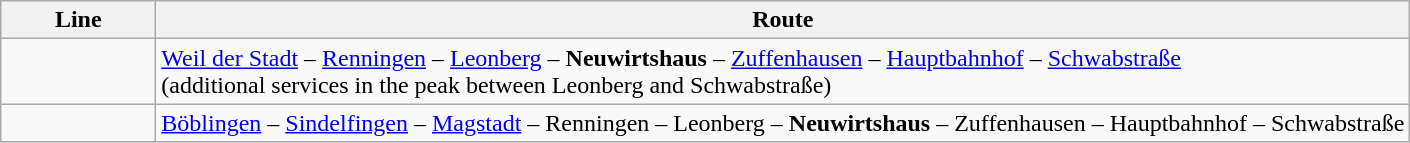<table class="wikitable">
<tr>
<th style="width:6em">Line</th>
<th>Route</th>
</tr>
<tr>
<td align="center"></td>
<td><a href='#'>Weil der Stadt</a> – <a href='#'>Renningen</a> – <a href='#'>Leonberg</a>  –  <strong>Neuwirtshaus</strong> – <a href='#'>Zuffenhausen</a> – <a href='#'>Hauptbahnhof</a> – <a href='#'>Schwabstraße</a><br>(additional services in the peak between Leonberg and Schwabstraße)</td>
</tr>
<tr>
<td align="center"></td>
<td><a href='#'>Böblingen</a> – <a href='#'>Sindelfingen</a> – <a href='#'>Magstadt</a> – Renningen – Leonberg – <strong>Neuwirtshaus</strong> – Zuffenhausen – Hauptbahnhof – Schwabstraße</td>
</tr>
</table>
